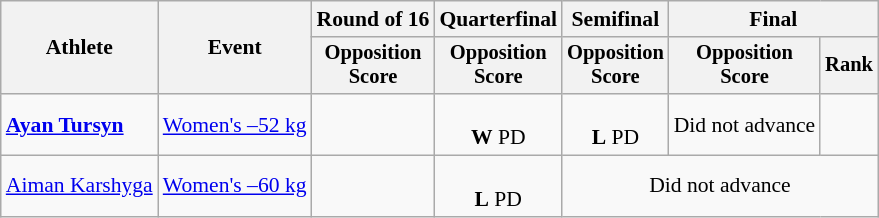<table class=wikitable style=font-size:90%;text-align:center>
<tr>
<th rowspan=2>Athlete</th>
<th rowspan=2>Event</th>
<th>Round of 16</th>
<th>Quarterfinal</th>
<th>Semifinal</th>
<th colspan=2>Final</th>
</tr>
<tr style=font-size:95%>
<th>Opposition<br>Score</th>
<th>Opposition<br>Score</th>
<th>Opposition<br>Score</th>
<th>Opposition<br>Score</th>
<th>Rank</th>
</tr>
<tr>
<td align=left><strong><a href='#'>Ayan Tursyn</a></strong></td>
<td align=left><a href='#'>Women's –52 kg</a></td>
<td></td>
<td><br><strong>W</strong> PD</td>
<td><br><strong>L</strong> PD</td>
<td>Did not advance</td>
<td></td>
</tr>
<tr>
<td align=left><a href='#'>Aiman Karshyga</a></td>
<td align=left><a href='#'>Women's –60 kg</a></td>
<td></td>
<td><br><strong>L</strong> PD</td>
<td colspan=4>Did not advance</td>
</tr>
</table>
